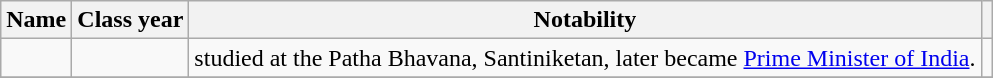<table class="wikitable sortable">
<tr>
<th>Name</th>
<th data-sort-type="isoDate">Class year</th>
<th class="unsortable">Notability</th>
<th class="unsortable"></th>
</tr>
<tr>
<td></td>
<td style="text-align:center;"></td>
<td>studied at the Patha Bhavana, Santiniketan, later became <a href='#'>Prime Minister of India</a>.</td>
<td style="text-align:center;"></td>
</tr>
<tr>
</tr>
</table>
